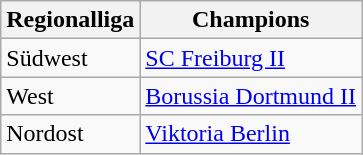<table class="wikitable">
<tr>
<th>Regionalliga</th>
<th>Champions</th>
</tr>
<tr>
<td>Südwest</td>
<td><a href='#'>SC Freiburg II</a></td>
</tr>
<tr>
<td>West</td>
<td><a href='#'>Borussia Dortmund II</a></td>
</tr>
<tr>
<td>Nordost</td>
<td><a href='#'>Viktoria Berlin</a></td>
</tr>
</table>
